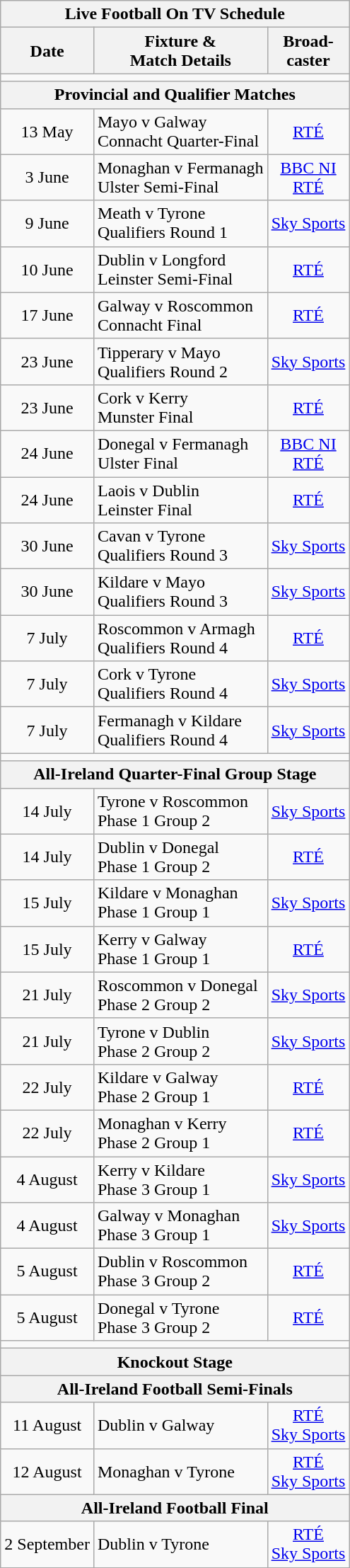<table class="wikitable">
<tr>
<th colspan="3">Live Football On TV Schedule</th>
</tr>
<tr>
<th>Date</th>
<th>Fixture &<br>Match Details</th>
<th>Broad-<br>caster</th>
</tr>
<tr>
<td colspan="3"></td>
</tr>
<tr>
<th colspan="3" style="text-align: center;"><strong>Provincial and Qualifier Matches</strong></th>
</tr>
<tr>
<td align=center>13 May</td>
<td>Mayo v Galway<br>Connacht Quarter-Final</td>
<td align=center><a href='#'>RTÉ</a></td>
</tr>
<tr>
<td align=center>3 June</td>
<td>Monaghan v Fermanagh<br>Ulster Semi-Final</td>
<td align=center><a href='#'>BBC NI</a><br><a href='#'>RTÉ</a></td>
</tr>
<tr>
<td align=center>9 June</td>
<td>Meath v Tyrone<br>Qualifiers Round 1</td>
<td align=center><a href='#'>Sky Sports</a></td>
</tr>
<tr>
<td align=center>10 June</td>
<td>Dublin v Longford<br>Leinster Semi-Final</td>
<td align=center><a href='#'>RTÉ</a></td>
</tr>
<tr>
<td align=center>17 June</td>
<td>Galway v Roscommon<br>Connacht Final</td>
<td align=center><a href='#'>RTÉ</a></td>
</tr>
<tr>
<td align=center>23 June</td>
<td>Tipperary v Mayo<br>Qualifiers Round 2</td>
<td align=center><a href='#'>Sky Sports</a></td>
</tr>
<tr>
<td align=center>23 June</td>
<td>Cork v Kerry<br>Munster Final</td>
<td align=center><a href='#'>RTÉ</a></td>
</tr>
<tr>
<td align=center>24 June</td>
<td>Donegal v Fermanagh<br>Ulster Final</td>
<td align=center><a href='#'>BBC NI</a><br><a href='#'>RTÉ</a></td>
</tr>
<tr>
<td align=center>24 June</td>
<td>Laois v Dublin<br>Leinster Final</td>
<td align=center><a href='#'>RTÉ</a></td>
</tr>
<tr>
<td align=center>30 June</td>
<td>Cavan v Tyrone<br>Qualifiers Round 3</td>
<td align=center><a href='#'>Sky Sports</a></td>
</tr>
<tr>
<td align=center>30 June</td>
<td>Kildare v Mayo<br>Qualifiers Round 3</td>
<td align=center><a href='#'>Sky Sports</a></td>
</tr>
<tr>
<td align=center>7 July</td>
<td>Roscommon v Armagh<br>Qualifiers Round 4</td>
<td align=center><a href='#'>RTÉ</a></td>
</tr>
<tr>
<td align=center>7 July</td>
<td>Cork v Tyrone<br>Qualifiers Round 4</td>
<td align=center><a href='#'>Sky Sports</a></td>
</tr>
<tr>
<td align=center>7 July</td>
<td>Fermanagh v Kildare<br>Qualifiers Round 4</td>
<td align=center><a href='#'>Sky Sports</a></td>
</tr>
<tr>
<td colspan="3"></td>
</tr>
<tr>
<th colspan="3">All-Ireland Quarter-Final Group Stage</th>
</tr>
<tr>
<td align=center>14 July</td>
<td>Tyrone v Roscommon<br>Phase 1 Group 2</td>
<td align=center><a href='#'>Sky Sports</a></td>
</tr>
<tr>
<td align=center>14 July</td>
<td>Dublin v Donegal<br>Phase 1 Group 2</td>
<td align=center><a href='#'>RTÉ</a></td>
</tr>
<tr>
<td align=center>15 July</td>
<td>Kildare v Monaghan<br>Phase 1 Group 1</td>
<td align=center><a href='#'>Sky Sports</a></td>
</tr>
<tr>
<td align=center>15 July</td>
<td>Kerry v Galway<br>Phase 1 Group 1</td>
<td align=center><a href='#'>RTÉ</a></td>
</tr>
<tr>
<td align=center>21 July</td>
<td>Roscommon v Donegal<br>Phase 2 Group 2</td>
<td align=center><a href='#'>Sky Sports</a></td>
</tr>
<tr>
<td align=center>21 July</td>
<td>Tyrone v Dublin<br>Phase 2 Group 2</td>
<td align=center><a href='#'>Sky Sports</a></td>
</tr>
<tr>
<td align=center>22 July</td>
<td>Kildare v Galway<br>Phase 2 Group 1</td>
<td align=center><a href='#'>RTÉ</a></td>
</tr>
<tr>
<td align=center>22 July</td>
<td>Monaghan v Kerry<br>Phase 2 Group 1</td>
<td align=center><a href='#'>RTÉ</a></td>
</tr>
<tr>
<td align=center>4 August</td>
<td>Kerry v Kildare<br>Phase 3 Group 1</td>
<td align=center><a href='#'>Sky Sports</a></td>
</tr>
<tr>
<td align=center>4 August</td>
<td>Galway v Monaghan<br>Phase 3 Group 1</td>
<td align=center><a href='#'>Sky Sports</a></td>
</tr>
<tr>
<td align=center>5 August</td>
<td>Dublin v Roscommon<br>Phase 3 Group 2</td>
<td align=center><a href='#'>RTÉ</a></td>
</tr>
<tr>
<td align=center>5 August</td>
<td>Donegal v Tyrone<br>Phase 3 Group 2</td>
<td align=center><a href='#'>RTÉ</a></td>
</tr>
<tr>
<td colspan="3"></td>
</tr>
<tr>
<th colspan="3">Knockout Stage</th>
</tr>
<tr>
<th colspan="3">All-Ireland Football Semi-Finals</th>
</tr>
<tr>
<td align=center>11 August</td>
<td>Dublin v Galway</td>
<td align=center><a href='#'>RTÉ</a> <br> <a href='#'>Sky Sports</a></td>
</tr>
<tr>
<td align=center>12 August</td>
<td>Monaghan v Tyrone</td>
<td align=center><a href='#'>RTÉ</a> <br> <a href='#'>Sky Sports</a></td>
</tr>
<tr>
<th colspan="3">All-Ireland Football Final</th>
</tr>
<tr>
<td align=center>2 September</td>
<td>Dublin v Tyrone</td>
<td align=center><a href='#'>RTÉ</a> <br> <a href='#'>Sky Sports</a></td>
</tr>
<tr>
</tr>
</table>
